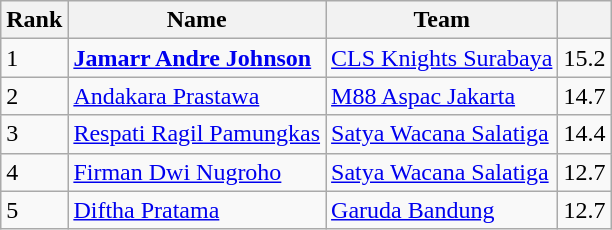<table class="wikitable">
<tr>
<th>Rank</th>
<th>Name</th>
<th>Team</th>
<th></th>
</tr>
<tr>
<td>1</td>
<td> <strong><a href='#'>Jamarr Andre Johnson</a></strong></td>
<td><a href='#'>CLS Knights Surabaya</a></td>
<td>15.2</td>
</tr>
<tr>
<td>2</td>
<td> <a href='#'>Andakara Prastawa</a></td>
<td><a href='#'>M88 Aspac Jakarta</a></td>
<td>14.7</td>
</tr>
<tr>
<td>3</td>
<td> <a href='#'>Respati Ragil Pamungkas</a></td>
<td><a href='#'>Satya Wacana Salatiga</a></td>
<td>14.4</td>
</tr>
<tr>
<td>4</td>
<td> <a href='#'>Firman Dwi Nugroho</a></td>
<td><a href='#'>Satya Wacana Salatiga</a></td>
<td>12.7</td>
</tr>
<tr>
<td>5</td>
<td> <a href='#'>Diftha Pratama</a></td>
<td><a href='#'>Garuda Bandung</a></td>
<td>12.7</td>
</tr>
</table>
